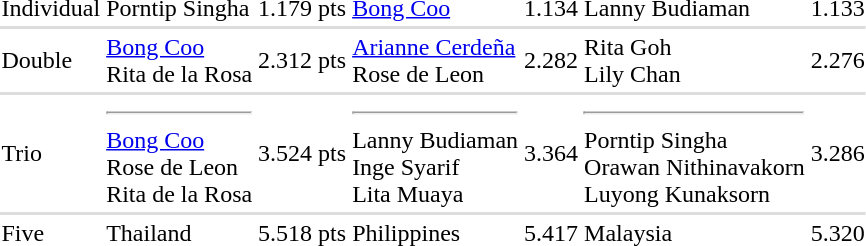<table>
<tr>
<td>Individual</td>
<td> Porntip Singha</td>
<td>1.179 pts</td>
<td> <a href='#'>Bong Coo</a></td>
<td>1.134</td>
<td> Lanny Budiaman</td>
<td>1.133</td>
</tr>
<tr bgcolor=#DDDDDD>
<td colspan=7></td>
</tr>
<tr>
<td>Double</td>
<td> <a href='#'>Bong Coo</a> <br>  Rita de la Rosa</td>
<td>2.312 pts</td>
<td> <a href='#'>Arianne Cerdeña</a> <br>  Rose de Leon</td>
<td>2.282</td>
<td> Rita Goh <br>  Lily Chan</td>
<td>2.276</td>
</tr>
<tr bgcolor=#DDDDDD>
<td colspan=7></td>
</tr>
<tr>
<td>Trio</td>
<td> <hr> <a href='#'>Bong Coo</a><br> Rose de Leon<br>Rita de la Rosa</td>
<td>3.524 pts</td>
<td> <hr> Lanny Budiaman<br> Inge Syarif<br>Lita Muaya</td>
<td>3.364</td>
<td> <hr> Porntip Singha<br> Orawan Nithinavakorn<br>Luyong Kunaksorn</td>
<td>3.286</td>
</tr>
<tr bgcolor=#DDDDDD>
<td colspan=7></td>
</tr>
<tr>
<td>Five</td>
<td> Thailand</td>
<td>5.518 pts</td>
<td> Philippines</td>
<td>5.417</td>
<td> Malaysia</td>
<td>5.320</td>
</tr>
</table>
